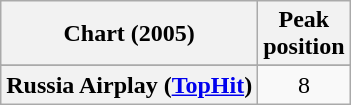<table class="wikitable sortable plainrowheaders" style="text-align:center">
<tr>
<th scope="col">Chart (2005)</th>
<th scope="col">Peak<br>position</th>
</tr>
<tr>
</tr>
<tr>
</tr>
<tr>
</tr>
<tr>
<th scope="row">Russia Airplay (<a href='#'>TopHit</a>)</th>
<td>8</td>
</tr>
</table>
